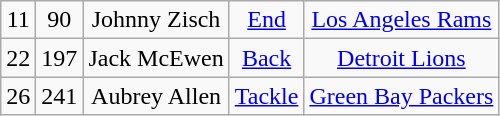<table class="wikitable" style="text-align:center">
<tr>
<td>11</td>
<td>90</td>
<td>Johnny Zisch</td>
<td><a href='#'>End</a></td>
<td><a href='#'>Los Angeles Rams</a></td>
</tr>
<tr>
<td>22</td>
<td>197</td>
<td>Jack McEwen</td>
<td><a href='#'>Back</a></td>
<td><a href='#'>Detroit Lions</a></td>
</tr>
<tr>
<td>26</td>
<td>241</td>
<td>Aubrey Allen</td>
<td><a href='#'>Tackle</a></td>
<td><a href='#'>Green Bay Packers</a></td>
</tr>
</table>
